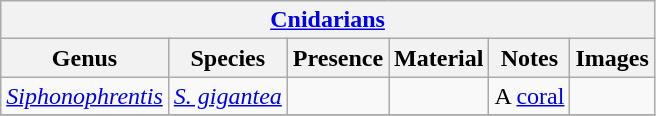<table class="wikitable" align="center">
<tr>
<th colspan="6" align="center"><strong><a href='#'>Cnidarians</a></strong></th>
</tr>
<tr>
<th>Genus</th>
<th>Species</th>
<th>Presence</th>
<th><strong>Material</strong></th>
<th>Notes</th>
<th>Images</th>
</tr>
<tr>
<td><em><a href='#'>Siphonophrentis</a></em></td>
<td><em><a href='#'>S. gigantea</a></em></td>
<td></td>
<td></td>
<td>A <a href='#'>coral</a></td>
<td></td>
</tr>
<tr>
</tr>
</table>
